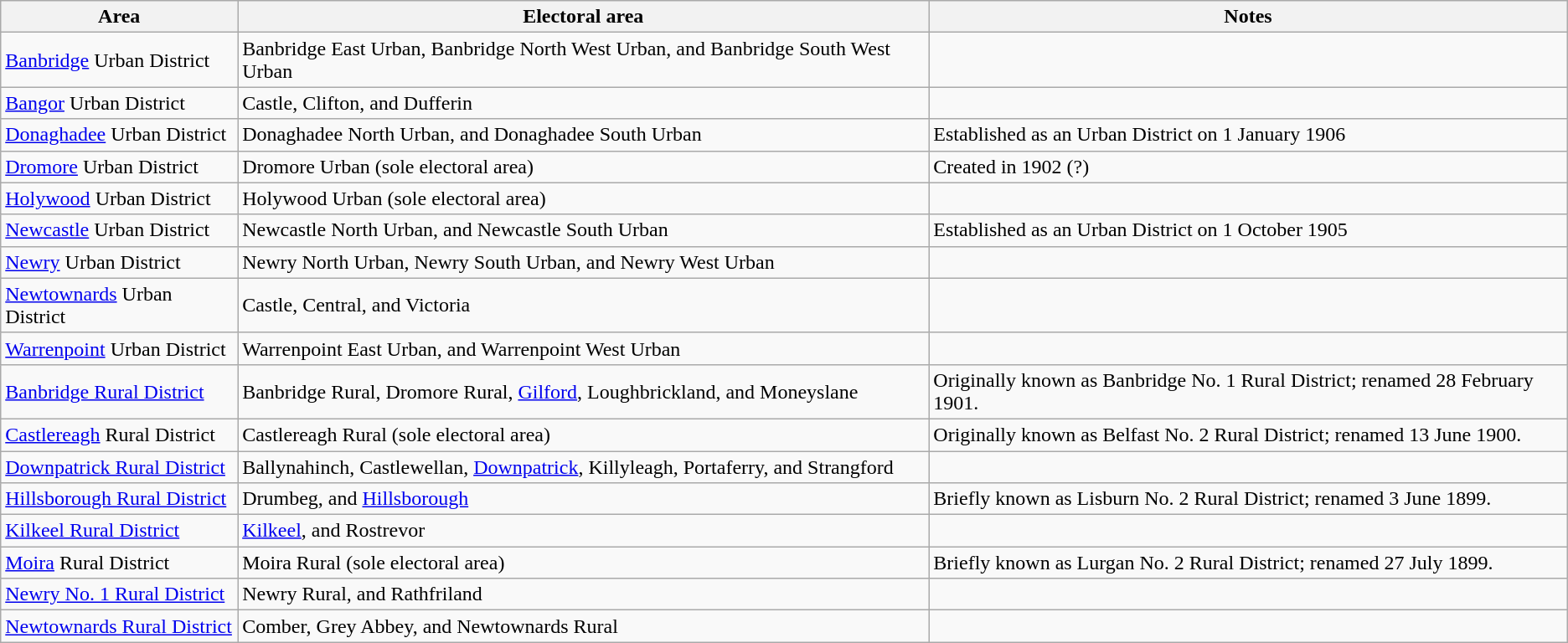<table class="wikitable">
<tr>
<th>Area</th>
<th>Electoral area</th>
<th>Notes</th>
</tr>
<tr>
<td><a href='#'>Banbridge</a> Urban District</td>
<td>Banbridge East Urban, Banbridge North West Urban, and Banbridge South West Urban</td>
<td></td>
</tr>
<tr>
<td><a href='#'>Bangor</a> Urban District</td>
<td>Castle, Clifton, and Dufferin</td>
<td></td>
</tr>
<tr>
<td><a href='#'>Donaghadee</a> Urban District</td>
<td>Donaghadee North Urban, and Donaghadee South Urban</td>
<td>Established as an Urban District on 1 January 1906</td>
</tr>
<tr>
<td><a href='#'>Dromore</a> Urban District</td>
<td>Dromore Urban (sole electoral area)</td>
<td>Created in 1902 (?)</td>
</tr>
<tr>
<td><a href='#'>Holywood</a> Urban District</td>
<td>Holywood Urban (sole electoral area)</td>
<td></td>
</tr>
<tr>
<td><a href='#'>Newcastle</a> Urban District</td>
<td>Newcastle North Urban, and Newcastle South Urban</td>
<td>Established as an Urban District on 1 October 1905</td>
</tr>
<tr>
<td><a href='#'>Newry</a> Urban District</td>
<td>Newry North Urban, Newry South Urban, and Newry West Urban</td>
<td></td>
</tr>
<tr>
<td><a href='#'>Newtownards</a> Urban District</td>
<td>Castle, Central, and Victoria</td>
<td></td>
</tr>
<tr>
<td><a href='#'>Warrenpoint</a> Urban District</td>
<td>Warrenpoint East Urban, and Warrenpoint West Urban</td>
<td></td>
</tr>
<tr>
<td><a href='#'>Banbridge Rural District</a></td>
<td>Banbridge Rural, Dromore Rural, <a href='#'>Gilford</a>, Loughbrickland, and Moneyslane</td>
<td>Originally known as Banbridge No. 1 Rural District; renamed 28 February 1901.</td>
</tr>
<tr>
<td><a href='#'>Castlereagh</a> Rural District</td>
<td>Castlereagh Rural (sole electoral area)</td>
<td>Originally known as Belfast No. 2 Rural District; renamed 13 June 1900.</td>
</tr>
<tr>
<td><a href='#'>Downpatrick Rural District</a></td>
<td>Ballynahinch, Castlewellan, <a href='#'>Downpatrick</a>, Killyleagh, Portaferry, and Strangford</td>
<td></td>
</tr>
<tr>
<td><a href='#'>Hillsborough Rural District</a></td>
<td>Drumbeg, and <a href='#'>Hillsborough</a></td>
<td>Briefly known as Lisburn No. 2 Rural District; renamed 3 June 1899.</td>
</tr>
<tr>
<td><a href='#'>Kilkeel Rural District</a></td>
<td><a href='#'>Kilkeel</a>, and Rostrevor</td>
<td></td>
</tr>
<tr>
<td><a href='#'>Moira</a> Rural District</td>
<td>Moira Rural (sole electoral area)</td>
<td>Briefly known as Lurgan No. 2 Rural District; renamed 27 July 1899.</td>
</tr>
<tr>
<td><a href='#'>Newry No. 1 Rural District</a></td>
<td>Newry Rural, and Rathfriland</td>
<td></td>
</tr>
<tr>
<td><a href='#'>Newtownards Rural District</a></td>
<td>Comber, Grey Abbey, and Newtownards Rural</td>
<td></td>
</tr>
</table>
